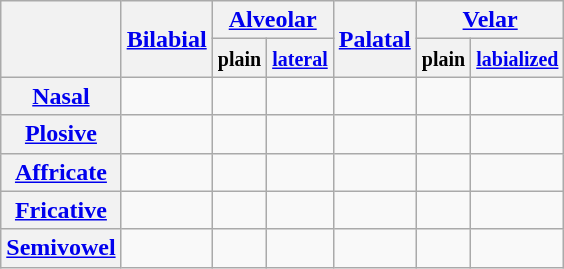<table Class=wikitable style=text-align:center>
<tr>
<th rowspan=2></th>
<th rowspan=2><a href='#'>Bilabial</a></th>
<th colspan=2><a href='#'>Alveolar</a></th>
<th rowspan=2><a href='#'>Palatal</a></th>
<th colspan=2><a href='#'>Velar</a></th>
</tr>
<tr>
<th><small>plain</small></th>
<th><a href='#'><small>lateral</small></a></th>
<th><small>plain</small></th>
<th><a href='#'><small>labialized</small></a></th>
</tr>
<tr>
<th><a href='#'>Nasal</a></th>
<td></td>
<td></td>
<td></td>
<td></td>
<td></td>
<td></td>
</tr>
<tr>
<th><a href='#'>Plosive</a></th>
<td></td>
<td></td>
<td></td>
<td></td>
<td></td>
<td></td>
</tr>
<tr>
<th><a href='#'>Affricate</a></th>
<td></td>
<td></td>
<td></td>
<td></td>
<td></td>
<td></td>
</tr>
<tr>
<th><a href='#'>Fricative</a></th>
<td></td>
<td></td>
<td></td>
<td></td>
<td></td>
<td></td>
</tr>
<tr>
<th><a href='#'>Semivowel</a></th>
<td></td>
<td></td>
<td></td>
<td></td>
<td></td>
<td></td>
</tr>
</table>
